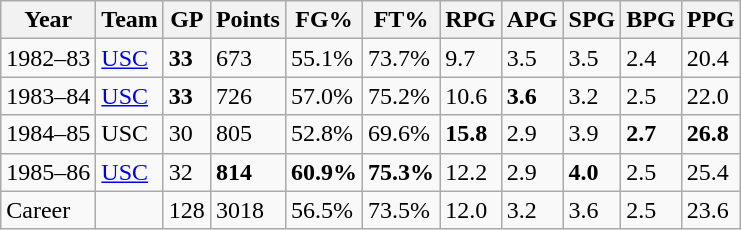<table class="wikitable">
<tr>
<th scope="col">Year</th>
<th scope="col">Team</th>
<th scope="col">GP</th>
<th scope="col">Points</th>
<th scope="col">FG%</th>
<th scope="col">FT%</th>
<th scope="col">RPG</th>
<th scope="col">APG</th>
<th scope="col">SPG</th>
<th scope="col">BPG</th>
<th scope="col">PPG</th>
</tr>
<tr>
<td scope="row">1982–83</td>
<td><a href='#'>USC</a></td>
<td><strong>33</strong></td>
<td>673</td>
<td>55.1%</td>
<td>73.7%</td>
<td>9.7</td>
<td>3.5</td>
<td>3.5</td>
<td>2.4</td>
<td>20.4</td>
</tr>
<tr>
<td scope="row">1983–84</td>
<td><a href='#'>USC</a></td>
<td><strong>33</strong></td>
<td>726</td>
<td>57.0%</td>
<td>75.2%</td>
<td>10.6</td>
<td><strong>3.6</strong></td>
<td>3.2</td>
<td>2.5</td>
<td>22.0</td>
</tr>
<tr>
<td scope="row">1984–85</td>
<td>USC</td>
<td>30</td>
<td>805</td>
<td>52.8%</td>
<td>69.6%</td>
<td><strong>15.8</strong></td>
<td>2.9</td>
<td>3.9</td>
<td><strong>2.7</strong></td>
<td><strong>26.8</strong></td>
</tr>
<tr>
<td scope="row">1985–86</td>
<td><a href='#'>USC</a></td>
<td>32</td>
<td><strong>814</strong></td>
<td><strong>60.9%</strong></td>
<td><strong>75.3%</strong></td>
<td>12.2</td>
<td>2.9</td>
<td><strong>4.0</strong></td>
<td>2.5</td>
<td>25.4</td>
</tr>
<tr>
<td scope="row">Career</td>
<td></td>
<td>128</td>
<td>3018</td>
<td>56.5%</td>
<td>73.5%</td>
<td>12.0</td>
<td>3.2</td>
<td>3.6</td>
<td>2.5</td>
<td>23.6</td>
</tr>
</table>
